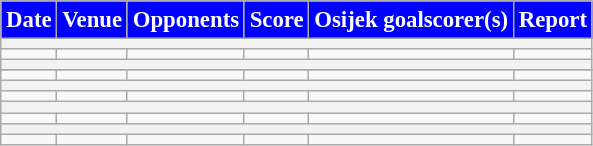<table class="wikitable" style="font-size:95%">
<tr>
<th style="background:#0000ff; color:white; text-align:center;">Date</th>
<th style="background:#0000ff; color:white; text-align:center;">Venue</th>
<th style="background:#0000ff; color:white; text-align:center;">Opponents</th>
<th style="background:#0000ff; color:white; text-align:center;">Score</th>
<th style="background:#0000ff; color:white; text-align:center;">Osijek goalscorer(s)</th>
<th style="background:#0000ff; color:white; text-align:center;">Report</th>
</tr>
<tr>
<th colspan="6"></th>
</tr>
<tr>
<td></td>
<td></td>
<td></td>
<td></td>
<td></td>
<td></td>
</tr>
<tr>
<th colspan="6"></th>
</tr>
<tr>
</tr>
<tr>
<td></td>
<td></td>
<td></td>
<td></td>
<td></td>
<td></td>
</tr>
<tr>
<th colspan="6"></th>
</tr>
<tr>
<td></td>
<td></td>
<td></td>
<td></td>
<td></td>
<td></td>
</tr>
<tr>
<th colspan="6"></th>
</tr>
<tr>
<td></td>
<td></td>
<td></td>
<td></td>
<td></td>
<td></td>
</tr>
<tr>
<th colspan="6"></th>
</tr>
<tr>
<td></td>
<td></td>
<td></td>
<td></td>
<td></td>
<td></td>
</tr>
</table>
